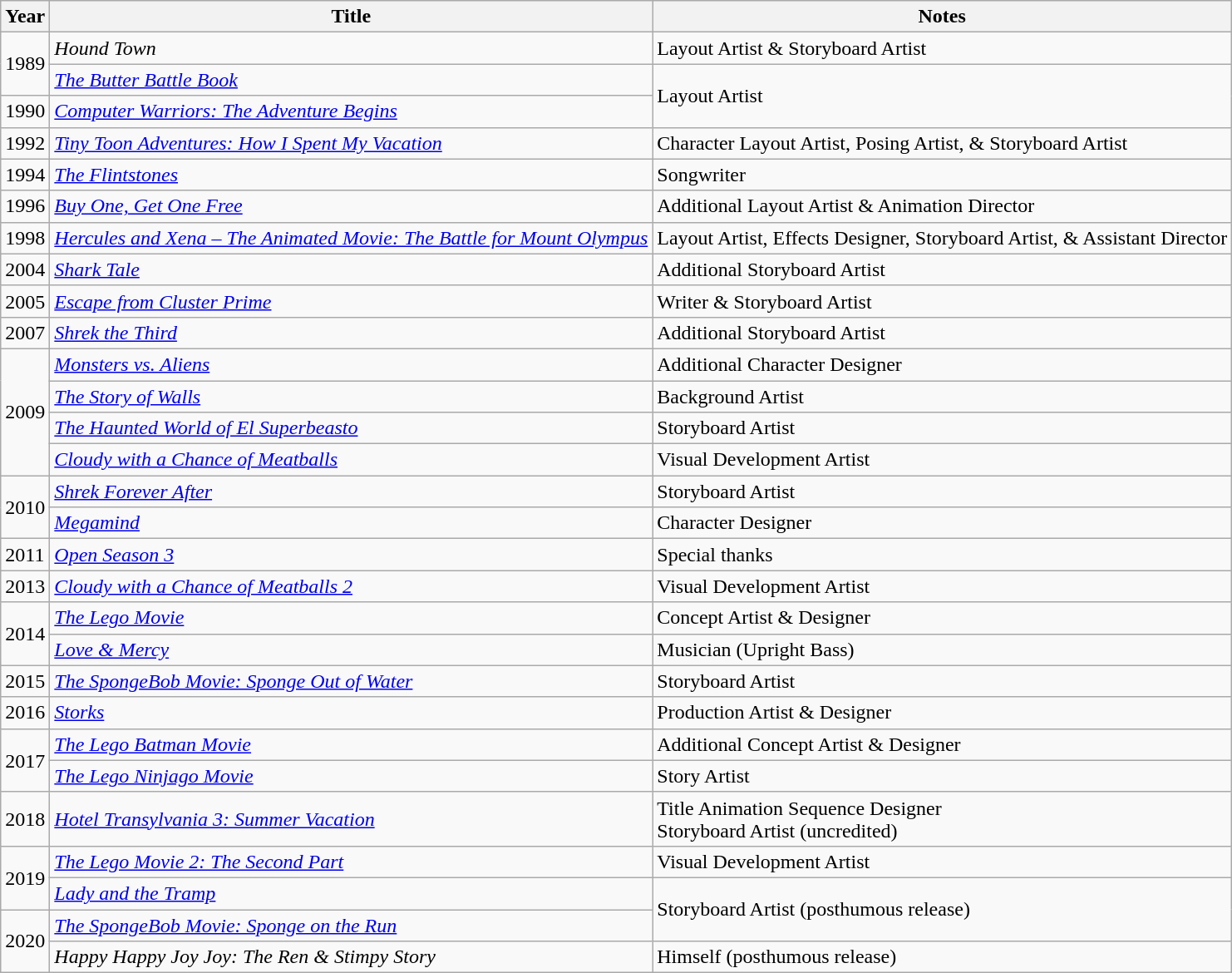<table class="wikitable">
<tr>
<th>Year</th>
<th>Title</th>
<th>Notes</th>
</tr>
<tr>
<td rowspan="2">1989</td>
<td><em>Hound Town</em></td>
<td>Layout Artist & Storyboard Artist</td>
</tr>
<tr>
<td><em><a href='#'>The Butter Battle Book</a></em></td>
<td rowspan="2">Layout Artist</td>
</tr>
<tr>
<td>1990</td>
<td><em><a href='#'>Computer Warriors: The Adventure Begins</a></em></td>
</tr>
<tr>
<td>1992</td>
<td><em><a href='#'>Tiny Toon Adventures: How I Spent My Vacation</a></em></td>
<td>Character Layout Artist, Posing Artist, & Storyboard Artist</td>
</tr>
<tr>
<td>1994</td>
<td><em><a href='#'>The Flintstones</a></em></td>
<td>Songwriter</td>
</tr>
<tr>
<td>1996</td>
<td><em><a href='#'>Buy One, Get One Free</a></em></td>
<td>Additional Layout Artist & Animation Director</td>
</tr>
<tr>
<td>1998</td>
<td><em><a href='#'>Hercules and Xena – The Animated Movie: The Battle for Mount Olympus</a></em></td>
<td>Layout Artist, Effects Designer, Storyboard Artist, & Assistant Director</td>
</tr>
<tr>
<td>2004</td>
<td><em><a href='#'>Shark Tale</a></em></td>
<td>Additional Storyboard Artist</td>
</tr>
<tr>
<td>2005</td>
<td><em><a href='#'>Escape from Cluster Prime</a></em></td>
<td>Writer & Storyboard Artist</td>
</tr>
<tr>
<td>2007</td>
<td><em><a href='#'>Shrek the Third</a></em></td>
<td>Additional Storyboard Artist </td>
</tr>
<tr>
<td rowspan="4">2009</td>
<td><em><a href='#'>Monsters vs. Aliens</a></em></td>
<td>Additional Character Designer</td>
</tr>
<tr>
<td><em><a href='#'>The Story of Walls</a></em></td>
<td>Background Artist</td>
</tr>
<tr>
<td><em><a href='#'>The Haunted World of El Superbeasto</a></em></td>
<td>Storyboard Artist</td>
</tr>
<tr>
<td><em><a href='#'>Cloudy with a Chance of Meatballs</a></em></td>
<td>Visual Development Artist</td>
</tr>
<tr>
<td rowspan="2">2010</td>
<td><em><a href='#'>Shrek Forever After</a></em></td>
<td>Storyboard Artist</td>
</tr>
<tr>
<td><em><a href='#'>Megamind</a></em></td>
<td>Character Designer</td>
</tr>
<tr>
<td>2011</td>
<td><em><a href='#'>Open Season 3</a></em></td>
<td>Special thanks<br></td>
</tr>
<tr>
<td>2013</td>
<td><em><a href='#'>Cloudy with a Chance of Meatballs 2</a></em></td>
<td>Visual Development Artist</td>
</tr>
<tr>
<td rowspan="2">2014</td>
<td><em><a href='#'>The Lego Movie</a></em></td>
<td>Concept Artist & Designer</td>
</tr>
<tr>
<td><em><a href='#'>Love & Mercy</a></em></td>
<td>Musician (Upright Bass)</td>
</tr>
<tr>
<td>2015</td>
<td><em><a href='#'>The SpongeBob Movie: Sponge Out of Water</a></em></td>
<td>Storyboard Artist</td>
</tr>
<tr>
<td>2016</td>
<td><em><a href='#'>Storks</a></em></td>
<td>Production Artist & Designer</td>
</tr>
<tr>
<td rowspan="2">2017</td>
<td><em><a href='#'>The Lego Batman Movie</a></em></td>
<td>Additional Concept Artist & Designer</td>
</tr>
<tr>
<td><em><a href='#'>The Lego Ninjago Movie</a></em></td>
<td>Story Artist</td>
</tr>
<tr>
<td>2018</td>
<td><em><a href='#'>Hotel Transylvania 3: Summer Vacation</a></em></td>
<td>Title Animation Sequence Designer<br>Storyboard Artist (uncredited)</td>
</tr>
<tr>
<td rowspan="2">2019</td>
<td><em><a href='#'>The Lego Movie 2: The Second Part</a></em></td>
<td>Visual Development Artist</td>
</tr>
<tr>
<td><em><a href='#'>Lady and the Tramp</a></em></td>
<td rowspan="2">Storyboard Artist (posthumous release)</td>
</tr>
<tr>
<td rowspan="2">2020</td>
<td><em><a href='#'>The SpongeBob Movie: Sponge on the Run</a></em></td>
</tr>
<tr>
<td><em>Happy Happy Joy Joy: The Ren & Stimpy Story</em></td>
<td>Himself (posthumous release)</td>
</tr>
</table>
